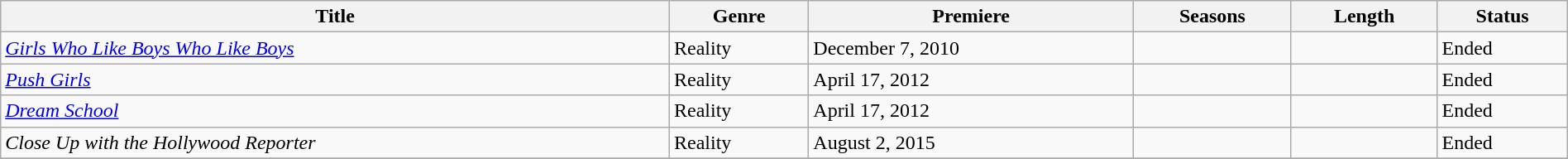<table class="wikitable sortable" style="width:100%;">
<tr>
<th>Title</th>
<th>Genre</th>
<th>Premiere</th>
<th>Seasons</th>
<th>Length</th>
<th>Status</th>
</tr>
<tr>
<td><em><a href='#'>Girls Who Like Boys Who Like Boys</a></em></td>
<td>Reality</td>
<td>December 7, 2010</td>
<td></td>
<td></td>
<td>Ended</td>
</tr>
<tr>
<td><em><a href='#'>Push Girls</a></em></td>
<td>Reality</td>
<td>April 17, 2012</td>
<td></td>
<td></td>
<td>Ended</td>
</tr>
<tr>
<td><em><a href='#'>Dream School</a></em></td>
<td>Reality</td>
<td>April 17, 2012</td>
<td></td>
<td></td>
<td>Ended</td>
</tr>
<tr>
<td><em>Close Up with the Hollywood Reporter</em></td>
<td>Reality</td>
<td>August 2, 2015</td>
<td></td>
<td></td>
<td>Ended</td>
</tr>
<tr>
</tr>
</table>
